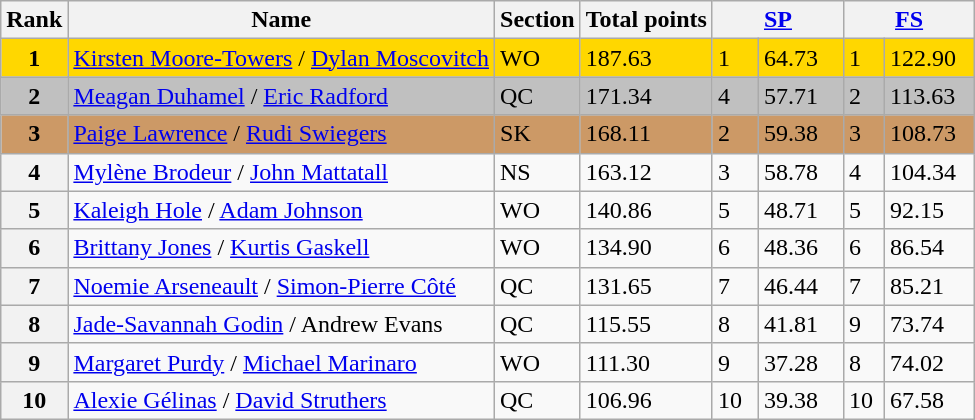<table class="wikitable sortable">
<tr>
<th>Rank</th>
<th>Name</th>
<th>Section</th>
<th>Total points</th>
<th colspan="2" width="80px"><a href='#'>SP</a></th>
<th colspan="2" width="80px"><a href='#'>FS</a></th>
</tr>
<tr bgcolor="gold">
<td align="center"><strong>1</strong></td>
<td><a href='#'>Kirsten Moore-Towers</a> / <a href='#'>Dylan Moscovitch</a></td>
<td>WO</td>
<td>187.63</td>
<td>1</td>
<td>64.73</td>
<td>1</td>
<td>122.90</td>
</tr>
<tr bgcolor="silver">
<td align="center"><strong>2</strong></td>
<td><a href='#'>Meagan Duhamel</a> / <a href='#'>Eric Radford</a></td>
<td>QC</td>
<td>171.34</td>
<td>4</td>
<td>57.71</td>
<td>2</td>
<td>113.63</td>
</tr>
<tr bgcolor="cc9966">
<td align="center"><strong>3</strong></td>
<td><a href='#'>Paige Lawrence</a> / <a href='#'>Rudi Swiegers</a></td>
<td>SK</td>
<td>168.11</td>
<td>2</td>
<td>59.38</td>
<td>3</td>
<td>108.73</td>
</tr>
<tr>
<th>4</th>
<td><a href='#'>Mylène Brodeur</a> / <a href='#'>John Mattatall</a></td>
<td>NS</td>
<td>163.12</td>
<td>3</td>
<td>58.78</td>
<td>4</td>
<td>104.34</td>
</tr>
<tr>
<th>5</th>
<td><a href='#'>Kaleigh Hole</a> / <a href='#'>Adam Johnson</a></td>
<td>WO</td>
<td>140.86</td>
<td>5</td>
<td>48.71</td>
<td>5</td>
<td>92.15</td>
</tr>
<tr>
<th>6</th>
<td><a href='#'>Brittany Jones</a> / <a href='#'>Kurtis Gaskell</a></td>
<td>WO</td>
<td>134.90</td>
<td>6</td>
<td>48.36</td>
<td>6</td>
<td>86.54</td>
</tr>
<tr>
<th>7</th>
<td><a href='#'>Noemie Arseneault</a> / <a href='#'>Simon-Pierre Côté</a></td>
<td>QC</td>
<td>131.65</td>
<td>7</td>
<td>46.44</td>
<td>7</td>
<td>85.21</td>
</tr>
<tr>
<th>8</th>
<td><a href='#'>Jade-Savannah Godin</a> / Andrew Evans</td>
<td>QC</td>
<td>115.55</td>
<td>8</td>
<td>41.81</td>
<td>9</td>
<td>73.74</td>
</tr>
<tr>
<th>9</th>
<td><a href='#'>Margaret Purdy</a> / <a href='#'>Michael Marinaro</a></td>
<td>WO</td>
<td>111.30</td>
<td>9</td>
<td>37.28</td>
<td>8</td>
<td>74.02</td>
</tr>
<tr>
<th>10</th>
<td><a href='#'>Alexie Gélinas</a> / <a href='#'>David Struthers</a></td>
<td>QC</td>
<td>106.96</td>
<td>10</td>
<td>39.38</td>
<td>10</td>
<td>67.58</td>
</tr>
</table>
